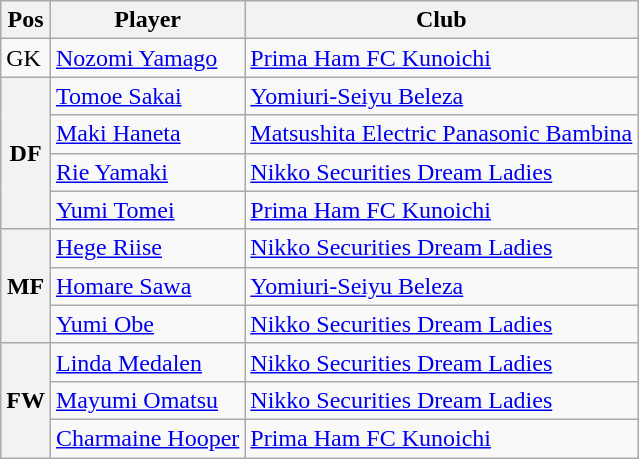<table class="wikitable">
<tr>
<th>Pos</th>
<th>Player</th>
<th>Club</th>
</tr>
<tr>
<td>GK</td>
<td> <a href='#'>Nozomi Yamago</a></td>
<td><a href='#'>Prima Ham FC Kunoichi</a></td>
</tr>
<tr>
<th rowspan=4>DF</th>
<td> <a href='#'>Tomoe Sakai</a></td>
<td><a href='#'>Yomiuri-Seiyu Beleza</a></td>
</tr>
<tr>
<td> <a href='#'>Maki Haneta</a></td>
<td><a href='#'>Matsushita Electric Panasonic Bambina</a></td>
</tr>
<tr>
<td> <a href='#'>Rie Yamaki</a></td>
<td><a href='#'>Nikko Securities Dream Ladies</a></td>
</tr>
<tr>
<td> <a href='#'>Yumi Tomei</a></td>
<td><a href='#'>Prima Ham FC Kunoichi</a></td>
</tr>
<tr>
<th rowspan=3>MF</th>
<td> <a href='#'>Hege Riise</a></td>
<td><a href='#'>Nikko Securities Dream Ladies</a></td>
</tr>
<tr>
<td> <a href='#'>Homare Sawa</a></td>
<td><a href='#'>Yomiuri-Seiyu Beleza</a></td>
</tr>
<tr>
<td> <a href='#'>Yumi Obe</a></td>
<td><a href='#'>Nikko Securities Dream Ladies</a></td>
</tr>
<tr>
<th rowspan=3>FW</th>
<td> <a href='#'>Linda Medalen</a></td>
<td><a href='#'>Nikko Securities Dream Ladies</a></td>
</tr>
<tr>
<td> <a href='#'>Mayumi Omatsu</a></td>
<td><a href='#'>Nikko Securities Dream Ladies</a></td>
</tr>
<tr>
<td> <a href='#'>Charmaine Hooper</a></td>
<td><a href='#'>Prima Ham FC Kunoichi</a></td>
</tr>
</table>
